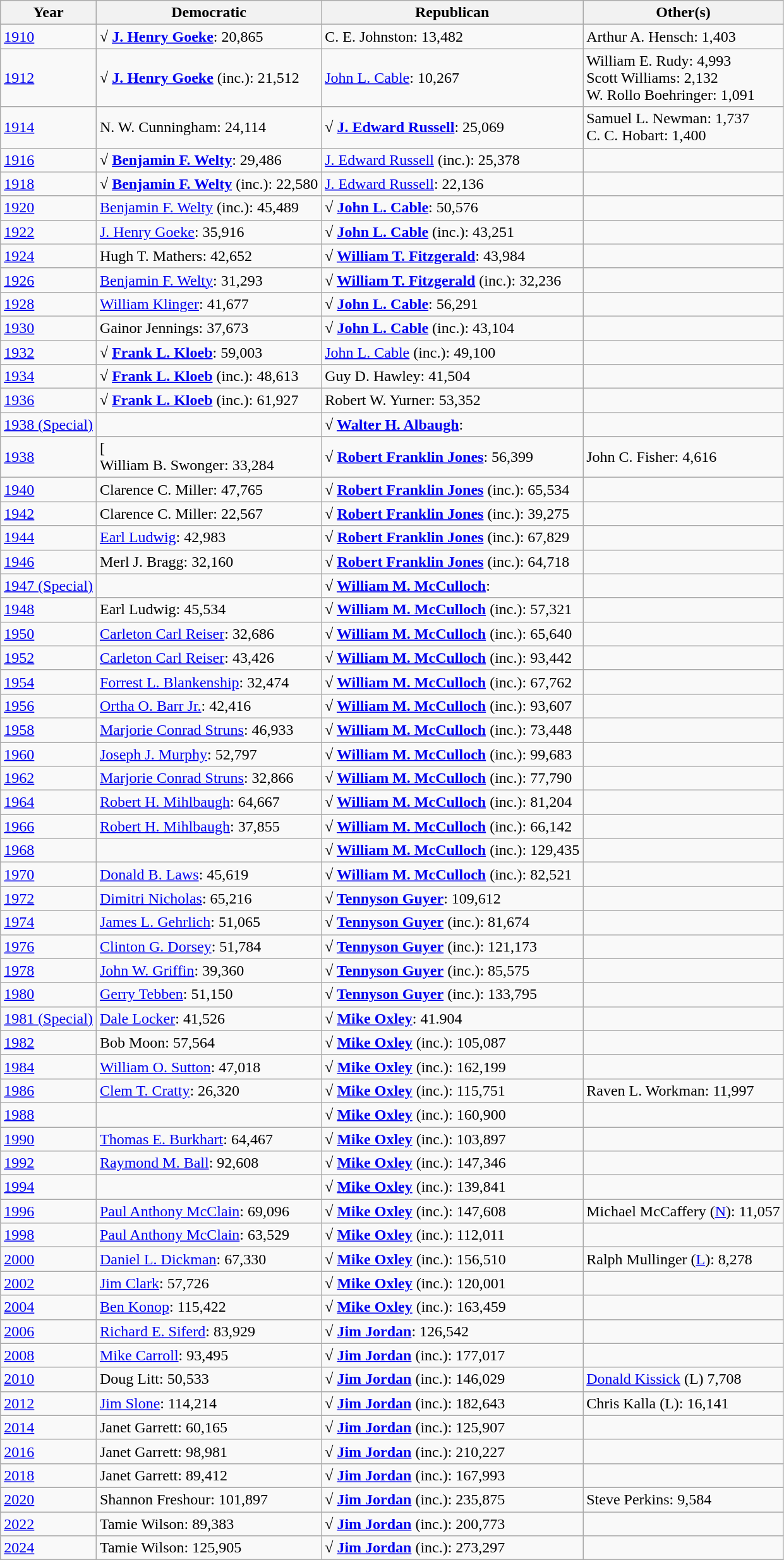<table class=wikitable>
<tr>
<th>Year</th>
<th>Democratic</th>
<th>Republican</th>
<th>Other(s)</th>
</tr>
<tr>
<td><a href='#'>1910</a></td>
<td><strong>√ <a href='#'>J. Henry Goeke</a></strong>: 20,865</td>
<td>C. E. Johnston: 13,482</td>
<td>Arthur A. Hensch: 1,403</td>
</tr>
<tr>
<td><a href='#'>1912</a></td>
<td nowrap><strong>√ <a href='#'>J. Henry Goeke</a></strong> (inc.): 21,512</td>
<td><a href='#'>John L. Cable</a>: 10,267</td>
<td>William E. Rudy: 4,993<br>Scott Williams: 2,132<br>W. Rollo Boehringer: 1,091</td>
</tr>
<tr>
<td><a href='#'>1914</a></td>
<td>N. W. Cunningham: 24,114</td>
<td><strong>√ <a href='#'>J. Edward Russell</a></strong>: 25,069</td>
<td>Samuel L. Newman: 1,737<br>C. C. Hobart: 1,400</td>
</tr>
<tr>
<td><a href='#'>1916</a></td>
<td><strong>√ <a href='#'>Benjamin F. Welty</a></strong>: 29,486</td>
<td><a href='#'>J. Edward Russell</a> (inc.): 25,378</td>
<td> </td>
</tr>
<tr>
<td><a href='#'>1918</a></td>
<td nowrap><strong>√ <a href='#'>Benjamin F. Welty</a></strong> (inc.): 22,580</td>
<td><a href='#'>J. Edward Russell</a>: 22,136</td>
<td> </td>
</tr>
<tr>
<td><a href='#'>1920</a></td>
<td><a href='#'>Benjamin F. Welty</a> (inc.): 45,489</td>
<td><strong>√ <a href='#'>John L. Cable</a></strong>: 50,576</td>
<td> </td>
</tr>
<tr>
<td><a href='#'>1922</a></td>
<td><a href='#'>J. Henry Goeke</a>: 35,916</td>
<td nowrap><strong>√ <a href='#'>John L. Cable</a></strong> (inc.): 43,251</td>
<td> </td>
</tr>
<tr>
<td><a href='#'>1924</a></td>
<td>Hugh T. Mathers: 42,652</td>
<td><strong>√ <a href='#'>William T. Fitzgerald</a></strong>: 43,984</td>
<td> </td>
</tr>
<tr>
<td><a href='#'>1926</a></td>
<td><a href='#'>Benjamin F. Welty</a>: 31,293</td>
<td nowrap><strong>√ <a href='#'>William T. Fitzgerald</a></strong> (inc.): 32,236</td>
<td> </td>
</tr>
<tr>
<td><a href='#'>1928</a></td>
<td><a href='#'>William Klinger</a>: 41,677</td>
<td><strong>√ <a href='#'>John L. Cable</a></strong>: 56,291</td>
<td> </td>
</tr>
<tr>
<td><a href='#'>1930</a></td>
<td>Gainor Jennings: 37,673</td>
<td nowrap><strong>√ <a href='#'>John L. Cable</a></strong> (inc.): 43,104</td>
<td> </td>
</tr>
<tr>
<td><a href='#'>1932</a></td>
<td><strong>√ <a href='#'>Frank L. Kloeb</a></strong>: 59,003</td>
<td><a href='#'>John L. Cable</a> (inc.): 49,100</td>
<td> </td>
</tr>
<tr>
<td><a href='#'>1934</a></td>
<td nowrap><strong>√ <a href='#'>Frank L. Kloeb</a></strong> (inc.): 48,613</td>
<td>Guy D. Hawley: 41,504</td>
<td> </td>
</tr>
<tr>
<td><a href='#'>1936</a></td>
<td nowrap><strong>√ <a href='#'>Frank L. Kloeb</a></strong> (inc.): 61,927</td>
<td>Robert W. Yurner: 53,352</td>
<td> </td>
</tr>
<tr>
<td><a href='#'>1938 (Special)</a></td>
<td></td>
<td><strong>√ <a href='#'>Walter H. Albaugh</a></strong>: </td>
<td></td>
</tr>
<tr>
<td><a href='#'>1938</a></td>
<td>[<br>William B. Swonger: 33,284</td>
<td><strong>√ <a href='#'>Robert Franklin Jones</a></strong>: 56,399</td>
<td>John C. Fisher: 4,616</td>
</tr>
<tr>
<td><a href='#'>1940</a></td>
<td>Clarence C. Miller: 47,765</td>
<td nowrap><strong>√ <a href='#'>Robert Franklin Jones</a></strong> (inc.): 65,534</td>
<td> </td>
</tr>
<tr>
<td><a href='#'>1942</a></td>
<td>Clarence C. Miller: 22,567</td>
<td nowrap><strong>√ <a href='#'>Robert Franklin Jones</a></strong> (inc.): 39,275</td>
<td> </td>
</tr>
<tr>
<td><a href='#'>1944</a></td>
<td><a href='#'>Earl Ludwig</a>: 42,983</td>
<td nowrap><strong>√ <a href='#'>Robert Franklin Jones</a></strong> (inc.): 67,829</td>
<td> </td>
</tr>
<tr>
<td><a href='#'>1946</a></td>
<td>Merl J. Bragg: 32,160</td>
<td nowrap><strong>√ <a href='#'>Robert Franklin Jones</a></strong> (inc.): 64,718</td>
<td> </td>
</tr>
<tr>
<td><a href='#'>1947 (Special)</a></td>
<td></td>
<td><strong>√ <a href='#'>William M. McCulloch</a></strong>: </td>
<td></td>
</tr>
<tr>
<td><a href='#'>1948</a></td>
<td>Earl Ludwig: 45,534</td>
<td nowrap><strong>√ <a href='#'>William M. McCulloch</a></strong> (inc.): 57,321</td>
<td> </td>
</tr>
<tr>
<td><a href='#'>1950</a></td>
<td><a href='#'>Carleton Carl Reiser</a>: 32,686</td>
<td nowrap><strong>√ <a href='#'>William M. McCulloch</a></strong> (inc.): 65,640</td>
<td> </td>
</tr>
<tr>
<td><a href='#'>1952</a></td>
<td><a href='#'>Carleton Carl Reiser</a>: 43,426</td>
<td nowrap><strong>√ <a href='#'>William M. McCulloch</a></strong> (inc.): 93,442</td>
<td> </td>
</tr>
<tr>
<td><a href='#'>1954</a></td>
<td><a href='#'>Forrest L. Blankenship</a>: 32,474</td>
<td nowrap><strong>√ <a href='#'>William M. McCulloch</a></strong> (inc.): 67,762</td>
<td> </td>
</tr>
<tr>
<td><a href='#'>1956</a></td>
<td><a href='#'>Ortha O. Barr Jr.</a>: 42,416</td>
<td nowrap><strong>√ <a href='#'>William M. McCulloch</a></strong> (inc.): 93,607</td>
<td> </td>
</tr>
<tr>
<td><a href='#'>1958</a></td>
<td><a href='#'>Marjorie Conrad Struns</a>: 46,933</td>
<td nowrap><strong>√ <a href='#'>William M. McCulloch</a></strong> (inc.): 73,448</td>
<td> </td>
</tr>
<tr>
<td><a href='#'>1960</a></td>
<td><a href='#'>Joseph J. Murphy</a>: 52,797</td>
<td nowrap><strong>√ <a href='#'>William M. McCulloch</a></strong> (inc.): 99,683</td>
<td> </td>
</tr>
<tr>
<td><a href='#'>1962</a></td>
<td><a href='#'>Marjorie Conrad Struns</a>: 32,866</td>
<td nowrap><strong>√ <a href='#'>William M. McCulloch</a></strong> (inc.): 77,790</td>
<td> </td>
</tr>
<tr>
<td><a href='#'>1964</a></td>
<td><a href='#'>Robert H. Mihlbaugh</a>: 64,667</td>
<td nowrap><strong>√ <a href='#'>William M. McCulloch</a></strong> (inc.): 81,204</td>
<td> </td>
</tr>
<tr>
<td><a href='#'>1966</a></td>
<td><a href='#'>Robert H. Mihlbaugh</a>: 37,855</td>
<td nowrap><strong>√ <a href='#'>William M. McCulloch</a></strong> (inc.): 66,142</td>
<td> </td>
</tr>
<tr>
<td><a href='#'>1968</a></td>
<td> </td>
<td nowrap><strong>√ <a href='#'>William M. McCulloch</a></strong> (inc.): 129,435</td>
<td> </td>
</tr>
<tr>
<td><a href='#'>1970</a></td>
<td><a href='#'>Donald B. Laws</a>: 45,619</td>
<td nowrap><strong>√ <a href='#'>William M. McCulloch</a></strong> (inc.): 82,521</td>
<td> </td>
</tr>
<tr>
<td><a href='#'>1972</a></td>
<td><a href='#'>Dimitri Nicholas</a>: 65,216</td>
<td><strong>√ <a href='#'>Tennyson Guyer</a></strong>: 109,612</td>
<td> </td>
</tr>
<tr>
<td><a href='#'>1974</a></td>
<td><a href='#'>James L. Gehrlich</a>: 51,065</td>
<td nowrap><strong>√ <a href='#'>Tennyson Guyer</a></strong> (inc.): 81,674</td>
<td> </td>
</tr>
<tr>
<td><a href='#'>1976</a></td>
<td><a href='#'>Clinton G. Dorsey</a>: 51,784</td>
<td nowrap><strong>√ <a href='#'>Tennyson Guyer</a></strong> (inc.): 121,173</td>
<td> </td>
</tr>
<tr>
<td><a href='#'>1978</a></td>
<td><a href='#'>John W. Griffin</a>: 39,360</td>
<td nowrap><strong>√ <a href='#'>Tennyson Guyer</a></strong> (inc.): 85,575</td>
<td> </td>
</tr>
<tr>
<td><a href='#'>1980</a></td>
<td><a href='#'>Gerry Tebben</a>: 51,150</td>
<td nowrap><strong>√ <a href='#'>Tennyson Guyer</a></strong> (inc.): 133,795</td>
<td> </td>
</tr>
<tr>
<td><a href='#'>1981 (Special)</a></td>
<td><a href='#'>Dale Locker</a>: 41,526</td>
<td><strong>√ <a href='#'>Mike Oxley</a></strong>: 41.904</td>
<td></td>
</tr>
<tr>
<td><a href='#'>1982</a></td>
<td>Bob Moon: 57,564</td>
<td nowrap><strong>√ <a href='#'>Mike Oxley</a></strong> (inc.): 105,087</td>
<td> </td>
</tr>
<tr>
<td><a href='#'>1984</a></td>
<td><a href='#'>William O. Sutton</a>: 47,018</td>
<td nowrap><strong>√ <a href='#'>Mike Oxley</a></strong> (inc.): 162,199</td>
<td> </td>
</tr>
<tr>
<td><a href='#'>1986</a></td>
<td><a href='#'>Clem T. Cratty</a>: 26,320</td>
<td nowrap><strong>√ <a href='#'>Mike Oxley</a></strong> (inc.): 115,751</td>
<td>Raven L. Workman: 11,997</td>
</tr>
<tr>
<td><a href='#'>1988</a></td>
<td> </td>
<td nowrap><strong>√ <a href='#'>Mike Oxley</a></strong> (inc.): 160,900</td>
<td> </td>
</tr>
<tr>
<td><a href='#'>1990</a></td>
<td><a href='#'>Thomas E. Burkhart</a>: 64,467</td>
<td nowrap><strong>√ <a href='#'>Mike Oxley</a></strong> (inc.): 103,897</td>
<td> </td>
</tr>
<tr>
<td><a href='#'>1992</a></td>
<td><a href='#'>Raymond M. Ball</a>: 92,608</td>
<td nowrap><strong>√ <a href='#'>Mike Oxley</a></strong> (inc.): 147,346</td>
<td> </td>
</tr>
<tr>
<td><a href='#'>1994</a></td>
<td> </td>
<td nowrap><strong>√ <a href='#'>Mike Oxley</a></strong> (inc.): 139,841</td>
<td> </td>
</tr>
<tr>
<td><a href='#'>1996</a></td>
<td><a href='#'>Paul Anthony McClain</a>: 69,096</td>
<td nowrap><strong>√ <a href='#'>Mike Oxley</a></strong> (inc.): 147,608</td>
<td>Michael McCaffery (<a href='#'>N</a>): 11,057</td>
</tr>
<tr>
<td><a href='#'>1998</a></td>
<td><a href='#'>Paul Anthony McClain</a>: 63,529</td>
<td nowrap><strong>√ <a href='#'>Mike Oxley</a></strong> (inc.): 112,011</td>
<td> </td>
</tr>
<tr>
<td><a href='#'>2000</a></td>
<td><a href='#'>Daniel L. Dickman</a>: 67,330</td>
<td nowrap><strong>√ <a href='#'>Mike Oxley</a></strong> (inc.): 156,510</td>
<td>Ralph Mullinger (<a href='#'>L</a>): 8,278</td>
</tr>
<tr>
<td><a href='#'>2002</a></td>
<td><a href='#'>Jim Clark</a>: 57,726</td>
<td nowrap><strong>√ <a href='#'>Mike Oxley</a></strong> (inc.): 120,001</td>
<td> </td>
</tr>
<tr>
<td><a href='#'>2004</a></td>
<td><a href='#'>Ben Konop</a>: 115,422</td>
<td nowrap><strong>√ <a href='#'>Mike Oxley</a></strong> (inc.): 163,459</td>
<td> </td>
</tr>
<tr>
<td><a href='#'>2006</a></td>
<td><a href='#'>Richard E. Siferd</a>: 83,929</td>
<td><strong>√ <a href='#'>Jim Jordan</a></strong>: 126,542</td>
<td> </td>
</tr>
<tr>
<td><a href='#'>2008</a></td>
<td><a href='#'>Mike Carroll</a>: 93,495</td>
<td nowrap><strong>√ <a href='#'>Jim Jordan</a></strong> (inc.): 177,017</td>
<td> </td>
</tr>
<tr>
<td><a href='#'>2010</a></td>
<td>Doug Litt: 50,533</td>
<td nowrap><strong>√ <a href='#'>Jim Jordan</a></strong> (inc.): 146,029</td>
<td><a href='#'>Donald Kissick</a> (L) 7,708</td>
</tr>
<tr>
<td><a href='#'>2012</a></td>
<td><a href='#'>Jim Slone</a>: 114,214</td>
<td nowrap><strong>√ <a href='#'>Jim Jordan</a></strong> (inc.): 182,643</td>
<td>Chris Kalla (L): 16,141</td>
</tr>
<tr>
<td><a href='#'>2014</a></td>
<td>Janet Garrett: 60,165</td>
<td><strong>√ <a href='#'>Jim Jordan</a></strong> (inc.): 125,907</td>
<td></td>
</tr>
<tr>
<td><a href='#'>2016</a></td>
<td>Janet Garrett: 98,981</td>
<td><strong>√ <a href='#'>Jim Jordan</a></strong> (inc.): 210,227</td>
<td></td>
</tr>
<tr>
<td><a href='#'>2018</a></td>
<td>Janet Garrett: 89,412</td>
<td><strong>√ <a href='#'>Jim Jordan</a></strong> (inc.): 167,993</td>
<td></td>
</tr>
<tr>
<td><a href='#'>2020</a></td>
<td>Shannon Freshour: 101,897</td>
<td><strong>√ <a href='#'>Jim Jordan</a></strong> (inc.): 235,875</td>
<td>Steve Perkins: 9,584</td>
</tr>
<tr>
<td><a href='#'>2022</a></td>
<td>Tamie Wilson: 89,383</td>
<td><strong>√ <a href='#'>Jim Jordan</a></strong> (inc.): 200,773</td>
<td></td>
</tr>
<tr>
<td><a href='#'>2024</a></td>
<td>Tamie Wilson: 125,905</td>
<td><strong>√ <a href='#'>Jim Jordan</a></strong> (inc.): 273,297</td>
<td></td>
</tr>
</table>
